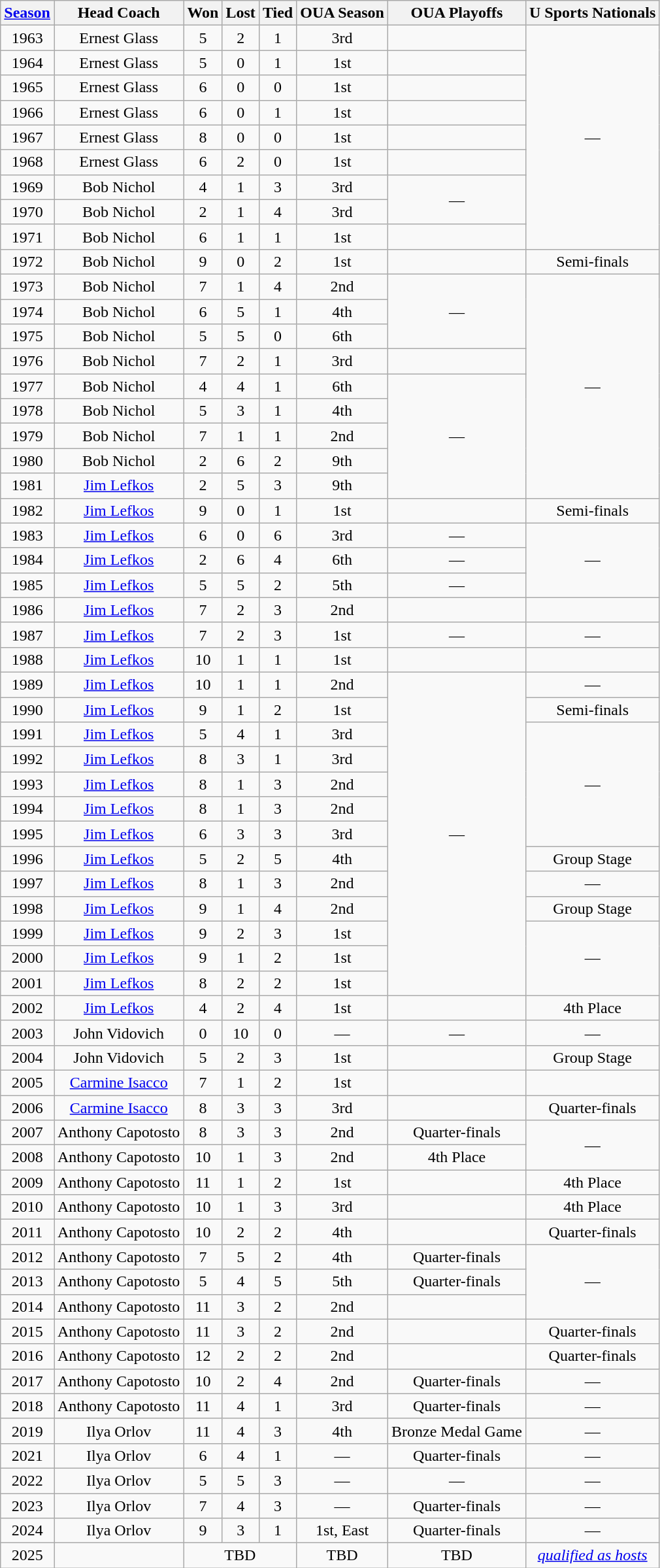<table class="wikitable" style="text-align:center">
<tr>
<th><a href='#'>Season</a></th>
<th>Head Coach</th>
<th>Won</th>
<th>Lost</th>
<th>Tied</th>
<th>OUA Season</th>
<th>OUA Playoffs</th>
<th>U Sports Nationals</th>
</tr>
<tr>
<td>1963</td>
<td>Ernest Glass</td>
<td>5</td>
<td>2</td>
<td>1</td>
<td>3rd</td>
<td></td>
<td rowspan="9">—</td>
</tr>
<tr>
<td>1964</td>
<td>Ernest Glass</td>
<td>5</td>
<td>0</td>
<td>1</td>
<td>1st</td>
<td></td>
</tr>
<tr>
<td>1965</td>
<td>Ernest Glass</td>
<td>6</td>
<td>0</td>
<td>0</td>
<td>1st</td>
<td></td>
</tr>
<tr>
<td>1966</td>
<td>Ernest Glass</td>
<td>6</td>
<td>0</td>
<td>1</td>
<td>1st</td>
<td></td>
</tr>
<tr>
<td>1967</td>
<td>Ernest Glass</td>
<td>8</td>
<td>0</td>
<td>0</td>
<td>1st</td>
<td></td>
</tr>
<tr>
<td>1968</td>
<td>Ernest Glass</td>
<td>6</td>
<td>2</td>
<td>0</td>
<td>1st</td>
<td></td>
</tr>
<tr>
<td>1969</td>
<td>Bob Nichol</td>
<td>4</td>
<td>1</td>
<td>3</td>
<td>3rd</td>
<td rowspan="2">—</td>
</tr>
<tr>
<td>1970</td>
<td>Bob Nichol</td>
<td>2</td>
<td>1</td>
<td>4</td>
<td>3rd</td>
</tr>
<tr>
<td>1971</td>
<td>Bob Nichol</td>
<td>6</td>
<td>1</td>
<td>1</td>
<td>1st</td>
<td></td>
</tr>
<tr>
<td>1972</td>
<td>Bob Nichol</td>
<td>9</td>
<td>0</td>
<td>2</td>
<td>1st</td>
<td></td>
<td>Semi-finals</td>
</tr>
<tr>
<td>1973</td>
<td>Bob Nichol</td>
<td>7</td>
<td>1</td>
<td>4</td>
<td>2nd</td>
<td rowspan="3">—</td>
<td rowspan="9">—</td>
</tr>
<tr>
<td>1974</td>
<td>Bob Nichol</td>
<td>6</td>
<td>5</td>
<td>1</td>
<td>4th</td>
</tr>
<tr>
<td>1975</td>
<td>Bob Nichol</td>
<td>5</td>
<td>5</td>
<td>0</td>
<td>6th</td>
</tr>
<tr>
<td>1976</td>
<td>Bob Nichol</td>
<td>7</td>
<td>2</td>
<td>1</td>
<td>3rd</td>
<td></td>
</tr>
<tr>
<td>1977</td>
<td>Bob Nichol</td>
<td>4</td>
<td>4</td>
<td>1</td>
<td>6th</td>
<td rowspan="5">—</td>
</tr>
<tr>
<td>1978</td>
<td>Bob Nichol</td>
<td>5</td>
<td>3</td>
<td>1</td>
<td>4th</td>
</tr>
<tr>
<td>1979</td>
<td>Bob Nichol</td>
<td>7</td>
<td>1</td>
<td>1</td>
<td>2nd</td>
</tr>
<tr>
<td>1980</td>
<td>Bob Nichol</td>
<td>2</td>
<td>6</td>
<td>2</td>
<td>9th</td>
</tr>
<tr>
<td>1981</td>
<td><a href='#'>Jim Lefkos</a></td>
<td>2</td>
<td>5</td>
<td>3</td>
<td>9th</td>
</tr>
<tr>
<td>1982</td>
<td><a href='#'>Jim Lefkos</a></td>
<td>9</td>
<td>0</td>
<td>1</td>
<td>1st</td>
<td></td>
<td>Semi-finals</td>
</tr>
<tr>
<td>1983</td>
<td><a href='#'>Jim Lefkos</a></td>
<td>6</td>
<td>0</td>
<td>6</td>
<td>3rd</td>
<td>—</td>
<td rowspan="3">—</td>
</tr>
<tr>
<td>1984</td>
<td><a href='#'>Jim Lefkos</a></td>
<td>2</td>
<td>6</td>
<td>4</td>
<td>6th</td>
<td>—</td>
</tr>
<tr>
<td>1985</td>
<td><a href='#'>Jim Lefkos</a></td>
<td>5</td>
<td>5</td>
<td>2</td>
<td>5th</td>
<td>—</td>
</tr>
<tr>
<td>1986</td>
<td><a href='#'>Jim Lefkos</a></td>
<td>7</td>
<td>2</td>
<td>3</td>
<td>2nd</td>
<td></td>
<td></td>
</tr>
<tr>
<td>1987</td>
<td><a href='#'>Jim Lefkos</a></td>
<td>7</td>
<td>2</td>
<td>3</td>
<td>1st</td>
<td>—</td>
<td>—</td>
</tr>
<tr>
<td>1988</td>
<td><a href='#'>Jim Lefkos</a></td>
<td>10</td>
<td>1</td>
<td>1</td>
<td>1st</td>
<td></td>
<td></td>
</tr>
<tr>
<td>1989</td>
<td><a href='#'>Jim Lefkos</a></td>
<td>10</td>
<td>1</td>
<td>1</td>
<td>2nd</td>
<td rowspan="13">—</td>
<td>—</td>
</tr>
<tr>
<td>1990</td>
<td><a href='#'>Jim Lefkos</a></td>
<td>9</td>
<td>1</td>
<td>2</td>
<td>1st</td>
<td>Semi-finals</td>
</tr>
<tr>
<td>1991</td>
<td><a href='#'>Jim Lefkos</a></td>
<td>5</td>
<td>4</td>
<td>1</td>
<td>3rd</td>
<td rowspan="5">—</td>
</tr>
<tr>
<td>1992</td>
<td><a href='#'>Jim Lefkos</a></td>
<td>8</td>
<td>3</td>
<td>1</td>
<td>3rd</td>
</tr>
<tr>
<td>1993</td>
<td><a href='#'>Jim Lefkos</a></td>
<td>8</td>
<td>1</td>
<td>3</td>
<td>2nd</td>
</tr>
<tr>
<td>1994</td>
<td><a href='#'>Jim Lefkos</a></td>
<td>8</td>
<td>1</td>
<td>3</td>
<td>2nd</td>
</tr>
<tr>
<td>1995</td>
<td><a href='#'>Jim Lefkos</a></td>
<td>6</td>
<td>3</td>
<td>3</td>
<td>3rd</td>
</tr>
<tr>
<td>1996</td>
<td><a href='#'>Jim Lefkos</a></td>
<td>5</td>
<td>2</td>
<td>5</td>
<td>4th</td>
<td>Group Stage</td>
</tr>
<tr>
<td>1997</td>
<td><a href='#'>Jim Lefkos</a></td>
<td>8</td>
<td>1</td>
<td>3</td>
<td>2nd</td>
<td>—</td>
</tr>
<tr>
<td>1998</td>
<td><a href='#'>Jim Lefkos</a></td>
<td>9</td>
<td>1</td>
<td>4</td>
<td>2nd</td>
<td>Group Stage</td>
</tr>
<tr>
<td>1999</td>
<td><a href='#'>Jim Lefkos</a></td>
<td>9</td>
<td>2</td>
<td>3</td>
<td>1st</td>
<td rowspan="3">—</td>
</tr>
<tr>
<td>2000</td>
<td><a href='#'>Jim Lefkos</a></td>
<td>9</td>
<td>1</td>
<td>2</td>
<td>1st</td>
</tr>
<tr>
<td>2001</td>
<td><a href='#'>Jim Lefkos</a></td>
<td>8</td>
<td>2</td>
<td>2</td>
<td>1st</td>
</tr>
<tr>
<td>2002</td>
<td><a href='#'>Jim Lefkos</a></td>
<td>4</td>
<td>2</td>
<td>4</td>
<td>1st</td>
<td></td>
<td>4th Place</td>
</tr>
<tr>
<td>2003</td>
<td>John Vidovich</td>
<td>0</td>
<td>10</td>
<td>0</td>
<td>—</td>
<td>—</td>
<td>—</td>
</tr>
<tr>
<td>2004</td>
<td>John Vidovich</td>
<td>5</td>
<td>2</td>
<td>3</td>
<td>1st</td>
<td></td>
<td>Group Stage</td>
</tr>
<tr>
<td>2005</td>
<td><a href='#'>Carmine Isacco</a></td>
<td>7</td>
<td>1</td>
<td>2</td>
<td>1st</td>
<td></td>
<td></td>
</tr>
<tr>
<td>2006</td>
<td><a href='#'>Carmine Isacco</a></td>
<td>8</td>
<td>3</td>
<td>3</td>
<td>3rd</td>
<td></td>
<td>Quarter-finals</td>
</tr>
<tr>
<td>2007</td>
<td>Anthony Capotosto</td>
<td>8</td>
<td>3</td>
<td>3</td>
<td>2nd</td>
<td>Quarter-finals</td>
<td rowspan="2">—</td>
</tr>
<tr>
<td>2008</td>
<td>Anthony Capotosto</td>
<td>10</td>
<td>1</td>
<td>3</td>
<td>2nd</td>
<td>4th Place</td>
</tr>
<tr>
<td>2009</td>
<td>Anthony Capotosto</td>
<td>11</td>
<td>1</td>
<td>2</td>
<td>1st</td>
<td></td>
<td>4th Place</td>
</tr>
<tr>
<td>2010</td>
<td>Anthony Capotosto</td>
<td>10</td>
<td>1</td>
<td>3</td>
<td>3rd</td>
<td></td>
<td>4th Place</td>
</tr>
<tr>
<td>2011</td>
<td>Anthony Capotosto</td>
<td>10</td>
<td>2</td>
<td>2</td>
<td>4th</td>
<td></td>
<td>Quarter-finals</td>
</tr>
<tr>
<td>2012</td>
<td>Anthony Capotosto</td>
<td>7</td>
<td>5</td>
<td>2</td>
<td>4th</td>
<td>Quarter-finals</td>
<td rowspan="3">—</td>
</tr>
<tr>
<td>2013</td>
<td>Anthony Capotosto</td>
<td>5</td>
<td>4</td>
<td>5</td>
<td>5th</td>
<td>Quarter-finals</td>
</tr>
<tr>
<td>2014</td>
<td>Anthony Capotosto</td>
<td>11</td>
<td>3</td>
<td>2</td>
<td>2nd</td>
<td></td>
</tr>
<tr>
<td>2015</td>
<td>Anthony Capotosto</td>
<td>11</td>
<td>3</td>
<td>2</td>
<td>2nd</td>
<td></td>
<td>Quarter-finals</td>
</tr>
<tr>
<td>2016</td>
<td>Anthony Capotosto</td>
<td>12</td>
<td>2</td>
<td>2</td>
<td>2nd</td>
<td></td>
<td>Quarter-finals</td>
</tr>
<tr>
<td>2017</td>
<td>Anthony Capotosto</td>
<td>10</td>
<td>2</td>
<td>4</td>
<td>2nd</td>
<td>Quarter-finals</td>
<td>—</td>
</tr>
<tr>
<td>2018</td>
<td>Anthony Capotosto</td>
<td>11</td>
<td>4</td>
<td>1</td>
<td>3rd</td>
<td>Quarter-finals</td>
<td>—</td>
</tr>
<tr>
<td>2019</td>
<td>Ilya Orlov</td>
<td>11</td>
<td>4</td>
<td>3</td>
<td>4th</td>
<td>Bronze Medal Game</td>
<td>—</td>
</tr>
<tr>
<td>2021</td>
<td>Ilya Orlov</td>
<td>6</td>
<td>4</td>
<td>1</td>
<td>—</td>
<td>Quarter-finals</td>
<td>—</td>
</tr>
<tr>
<td>2022</td>
<td>Ilya Orlov</td>
<td>5</td>
<td>5</td>
<td>3</td>
<td>—</td>
<td>—</td>
<td>—</td>
</tr>
<tr>
<td>2023</td>
<td>Ilya Orlov</td>
<td>7</td>
<td>4</td>
<td>3</td>
<td>—</td>
<td>Quarter-finals</td>
<td>—</td>
</tr>
<tr>
<td>2024</td>
<td>Ilya Orlov</td>
<td>9</td>
<td>3</td>
<td>1</td>
<td>1st, East</td>
<td>Quarter-finals</td>
<td>—</td>
</tr>
<tr>
<td>2025</td>
<td></td>
<td colspan="3">TBD</td>
<td>TBD</td>
<td>TBD</td>
<td><em><a href='#'>qualified as hosts</a></em></td>
</tr>
</table>
